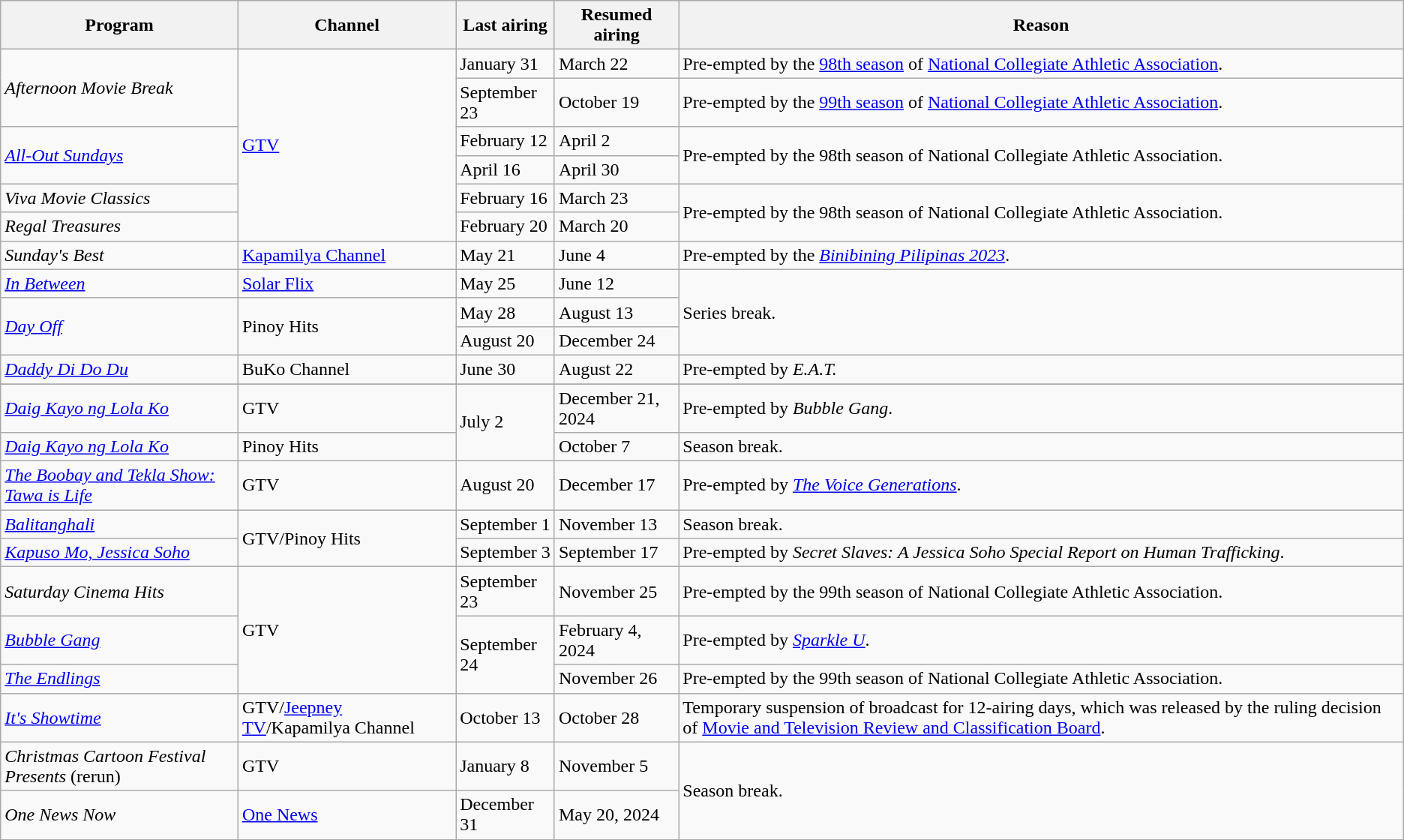<table class="wikitable">
<tr>
<th>Program</th>
<th>Channel</th>
<th>Last airing</th>
<th>Resumed airing</th>
<th>Reason</th>
</tr>
<tr>
<td rowspan="2"><em>Afternoon Movie Break</em></td>
<td rowspan="6"><a href='#'>GTV</a></td>
<td>January 31</td>
<td>March 22</td>
<td>Pre-empted by the <a href='#'>98th season</a> of <a href='#'>National Collegiate Athletic Association</a>.</td>
</tr>
<tr>
<td>September 23</td>
<td>October 19</td>
<td>Pre-empted by the <a href='#'>99th season</a> of <a href='#'>National Collegiate Athletic Association</a>.</td>
</tr>
<tr>
<td rowspan="2"><em><a href='#'>All-Out Sundays</a></em></td>
<td>February 12</td>
<td>April 2</td>
<td rowspan="2">Pre-empted by the 98th season of National Collegiate Athletic Association.</td>
</tr>
<tr>
<td>April 16</td>
<td>April 30</td>
</tr>
<tr>
<td><em>Viva Movie Classics</em></td>
<td>February 16</td>
<td>March 23</td>
<td rowspan="2">Pre-empted by the 98th season of National Collegiate Athletic Association.</td>
</tr>
<tr>
<td><em>Regal Treasures</em></td>
<td>February 20</td>
<td>March 20</td>
</tr>
<tr>
<td><em>Sunday's Best</em></td>
<td><a href='#'>Kapamilya Channel</a></td>
<td>May 21</td>
<td>June 4</td>
<td>Pre-empted by the <em><a href='#'>Binibining Pilipinas 2023</a></em>.</td>
</tr>
<tr>
<td><em><a href='#'>In Between</a></em></td>
<td><a href='#'>Solar Flix</a></td>
<td>May 25</td>
<td>June 12</td>
<td rowspan="3">Series break.</td>
</tr>
<tr>
<td rowspan="2"><em><a href='#'>Day Off</a></em></td>
<td rowspan="2">Pinoy Hits</td>
<td>May 28</td>
<td>August 13</td>
</tr>
<tr>
<td>August 20</td>
<td>December 24</td>
</tr>
<tr>
<td><em><a href='#'>Daddy Di Do Du</a></em></td>
<td>BuKo Channel</td>
<td>June 30</td>
<td>August 22</td>
<td>Pre-empted by <em>E.A.T.</em></td>
</tr>
<tr>
</tr>
<tr>
<td><em><a href='#'>Daig Kayo ng Lola Ko</a></em></td>
<td>GTV</td>
<td rowspan="2">July 2</td>
<td>December 21, 2024</td>
<td>Pre-empted by <em>Bubble Gang</em>.</td>
</tr>
<tr>
<td><em><a href='#'>Daig Kayo ng Lola Ko</a></em></td>
<td>Pinoy Hits</td>
<td>October 7</td>
<td>Season break.</td>
</tr>
<tr>
<td><em><a href='#'>The Boobay and Tekla Show: Tawa is Life</a></em></td>
<td>GTV</td>
<td>August 20</td>
<td>December 17</td>
<td>Pre-empted by <em><a href='#'>The Voice Generations</a></em>.</td>
</tr>
<tr>
<td><em><a href='#'>Balitanghali</a></em></td>
<td rowspan="2">GTV/Pinoy Hits</td>
<td>September 1</td>
<td>November 13</td>
<td>Season break.</td>
</tr>
<tr>
<td><em><a href='#'>Kapuso Mo, Jessica Soho</a></em></td>
<td>September 3</td>
<td>September 17</td>
<td>Pre-empted by <em>Secret Slaves: A Jessica Soho Special Report on Human Trafficking</em>.</td>
</tr>
<tr>
<td><em>Saturday Cinema Hits</em></td>
<td rowspan="3">GTV</td>
<td>September 23</td>
<td>November 25</td>
<td>Pre-empted by the 99th season of National Collegiate Athletic Association.</td>
</tr>
<tr>
<td><em><a href='#'>Bubble Gang</a></em></td>
<td rowspan="2">September 24</td>
<td>February 4, 2024</td>
<td>Pre-empted by <em><a href='#'>Sparkle U</a></em>.</td>
</tr>
<tr>
<td><em><a href='#'>The Endlings</a></em></td>
<td>November 26</td>
<td>Pre-empted by the 99th season of National Collegiate Athletic Association.</td>
</tr>
<tr>
<td><em><a href='#'>It's Showtime</a></em></td>
<td>GTV/<a href='#'>Jeepney TV</a>/Kapamilya Channel</td>
<td>October 13</td>
<td>October 28</td>
<td>Temporary suspension of broadcast for 12-airing days, which was released by the ruling decision of <a href='#'>Movie and Television Review and Classification Board</a>.</td>
</tr>
<tr>
<td><em>Christmas Cartoon Festival Presents</em> (rerun)</td>
<td>GTV</td>
<td>January 8</td>
<td>November 5</td>
<td rowspan="2">Season break.</td>
</tr>
<tr>
<td><em>One News Now</em></td>
<td><a href='#'>One News</a></td>
<td>December 31</td>
<td>May 20, 2024</td>
</tr>
</table>
